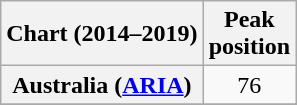<table class="wikitable sortable plainrowheaders" style="text-align:center">
<tr>
<th>Chart (2014–2019)</th>
<th>Peak<br>position</th>
</tr>
<tr>
<th scope="row">Australia (<a href='#'>ARIA</a>)</th>
<td>76</td>
</tr>
<tr>
</tr>
<tr>
</tr>
<tr>
</tr>
<tr>
</tr>
<tr>
</tr>
<tr>
</tr>
<tr>
</tr>
<tr>
</tr>
</table>
